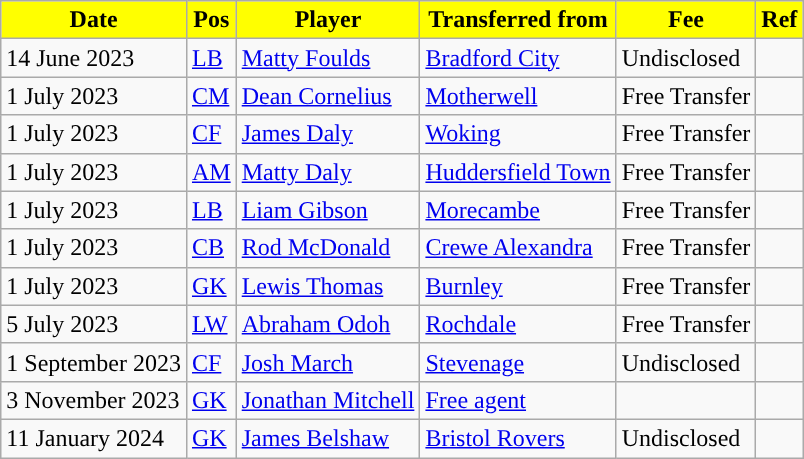<table class="wikitable plainrowheaders sortable">
<tr>
<th style="background: yellow; color: black; ">Date</th>
<th style="background: yellow; color: black; ">Pos</th>
<th style="background: yellow; color: black; ">Player</th>
<th style="background: yellow; color: black; ">Transferred from</th>
<th style="background: yellow; color: black; ">Fee</th>
<th style="background: yellow; color: black; ">Ref</th>
</tr>
<tr>
<td>14 June 2023</td>
<td><a href='#'>LB</a></td>
<td> <a href='#'>Matty Foulds</a></td>
<td> <a href='#'>Bradford City</a></td>
<td>Undisclosed</td>
<td></td>
</tr>
<tr>
<td>1 July 2023</td>
<td><a href='#'>CM</a></td>
<td> <a href='#'>Dean Cornelius</a></td>
<td> <a href='#'>Motherwell</a></td>
<td>Free Transfer</td>
<td></td>
</tr>
<tr>
<td>1 July 2023</td>
<td><a href='#'>CF</a></td>
<td> <a href='#'>James Daly</a></td>
<td> <a href='#'>Woking</a></td>
<td>Free Transfer</td>
<td></td>
</tr>
<tr>
<td>1 July 2023</td>
<td><a href='#'>AM</a></td>
<td> <a href='#'>Matty Daly</a></td>
<td> <a href='#'>Huddersfield Town</a></td>
<td>Free Transfer</td>
<td></td>
</tr>
<tr>
<td>1 July 2023</td>
<td><a href='#'>LB</a></td>
<td> <a href='#'>Liam Gibson</a></td>
<td> <a href='#'>Morecambe</a></td>
<td>Free Transfer</td>
<td></td>
</tr>
<tr>
<td>1 July 2023</td>
<td><a href='#'>CB</a></td>
<td> <a href='#'>Rod McDonald</a></td>
<td> <a href='#'>Crewe Alexandra</a></td>
<td>Free Transfer</td>
<td></td>
</tr>
<tr>
<td>1 July 2023</td>
<td><a href='#'>GK</a></td>
<td> <a href='#'>Lewis Thomas</a></td>
<td> <a href='#'>Burnley</a></td>
<td>Free Transfer</td>
<td></td>
</tr>
<tr>
<td>5 July 2023</td>
<td><a href='#'>LW</a></td>
<td> <a href='#'>Abraham Odoh</a></td>
<td> <a href='#'>Rochdale</a></td>
<td>Free Transfer</td>
<td></td>
</tr>
<tr>
<td>1 September 2023</td>
<td><a href='#'>CF</a></td>
<td> <a href='#'>Josh March</a></td>
<td> <a href='#'>Stevenage</a></td>
<td>Undisclosed</td>
<td></td>
</tr>
<tr>
<td>3 November 2023</td>
<td><a href='#'>GK</a></td>
<td> <a href='#'>Jonathan Mitchell</a></td>
<td> <a href='#'>Free agent</a></td>
<td></td>
<td></td>
</tr>
<tr>
<td>11 January 2024</td>
<td><a href='#'>GK</a></td>
<td> <a href='#'>James Belshaw</a></td>
<td> <a href='#'>Bristol Rovers</a></td>
<td>Undisclosed</td>
<td></td>
</tr>
</table>
